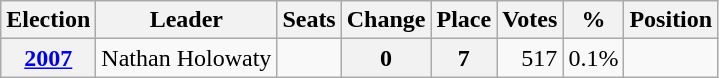<table class="sortable wikitable" style="text-align: right;">
<tr>
<th>Election</th>
<th>Leader</th>
<th>Seats</th>
<th>Change</th>
<th>Place</th>
<th>Votes</th>
<th>%</th>
<th>Position</th>
</tr>
<tr>
<th><a href='#'>2007</a></th>
<td rowspan="1" align="left">Nathan Holowaty</td>
<td></td>
<th>0</th>
<th>7</th>
<td>517</td>
<td>0.1%</td>
<td></td>
</tr>
</table>
